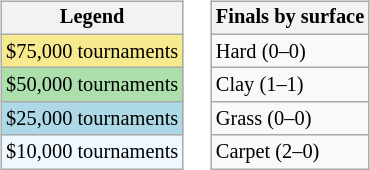<table>
<tr valign=top>
<td><br><table class=wikitable style="font-size:85%">
<tr>
<th>Legend</th>
</tr>
<tr style="background:#f7e98e;">
<td>$75,000 tournaments</td>
</tr>
<tr style="background:#addfad;">
<td>$50,000 tournaments</td>
</tr>
<tr style="background:lightblue;">
<td>$25,000 tournaments</td>
</tr>
<tr style="background:#f0f8ff;">
<td>$10,000 tournaments</td>
</tr>
</table>
</td>
<td><br><table class=wikitable style="font-size:85%">
<tr>
<th>Finals by surface</th>
</tr>
<tr>
<td>Hard (0–0)</td>
</tr>
<tr>
<td>Clay (1–1)</td>
</tr>
<tr>
<td>Grass (0–0)</td>
</tr>
<tr>
<td>Carpet (2–0)</td>
</tr>
</table>
</td>
</tr>
</table>
